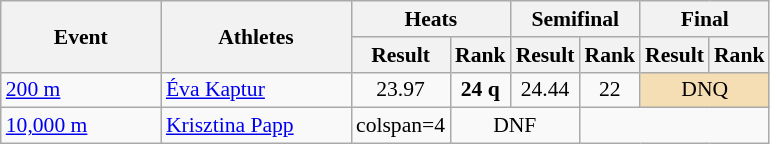<table class="wikitable" border="1" style="font-size:90%">
<tr>
<th rowspan="2" width=100>Event</th>
<th rowspan="2" width=120>Athletes</th>
<th colspan="2">Heats</th>
<th colspan="2">Semifinal</th>
<th colspan="2">Final</th>
</tr>
<tr>
<th>Result</th>
<th>Rank</th>
<th>Result</th>
<th>Rank</th>
<th>Result</th>
<th>Rank</th>
</tr>
<tr>
<td><a href='#'>200 m</a></td>
<td><a href='#'>Éva Kaptur</a></td>
<td align=center>23.97</td>
<td align=center><strong>24 q</strong></td>
<td align=center>24.44</td>
<td align=center>22</td>
<td colspan=2 align=center bgcolor="wheat">DNQ</td>
</tr>
<tr>
<td><a href='#'>10,000 m</a></td>
<td><a href='#'>Krisztina Papp</a></td>
<td>colspan=4 </td>
<td colspan=2 align=center>DNF</td>
</tr>
</table>
